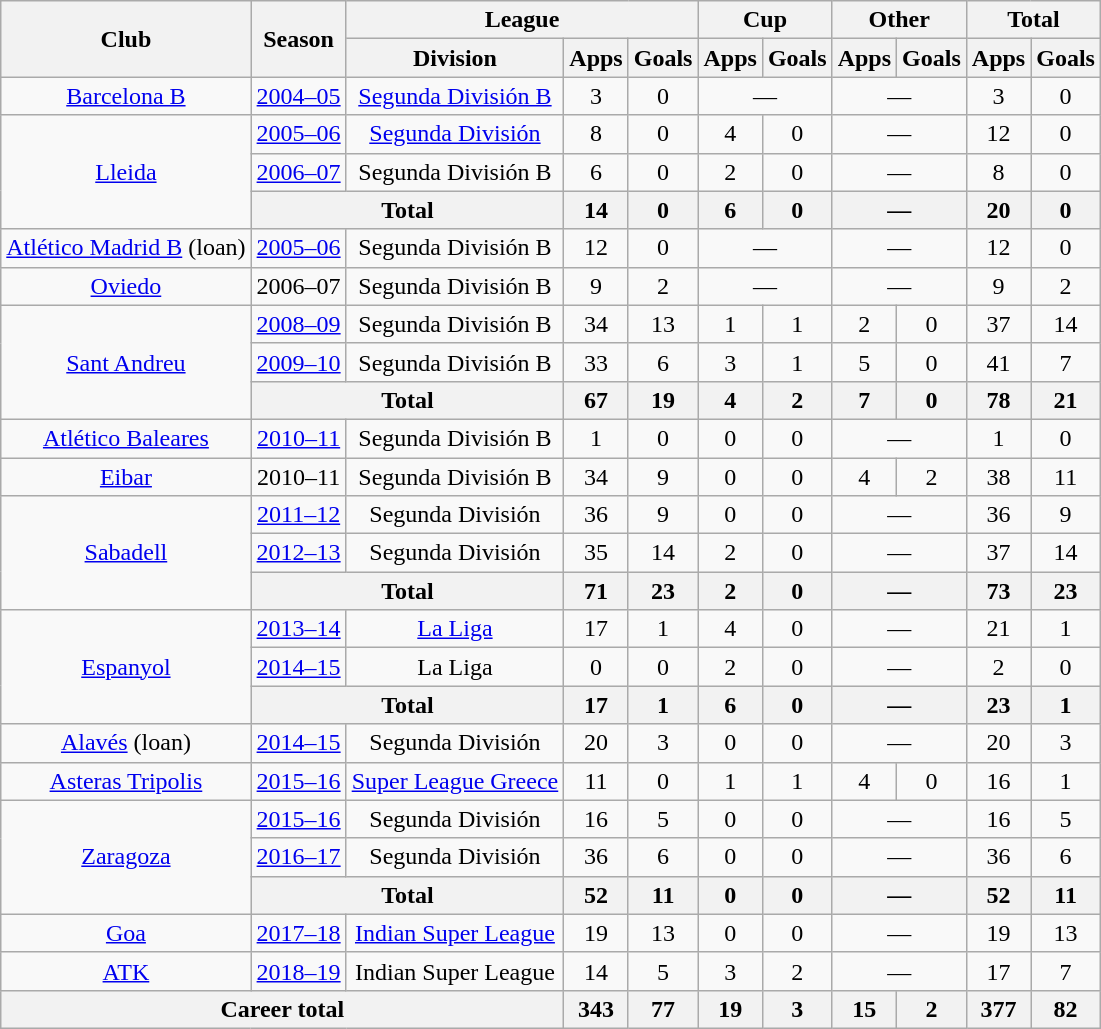<table class="wikitable" style="text-align: center;">
<tr>
<th rowspan="2">Club</th>
<th rowspan="2">Season</th>
<th colspan="3">League</th>
<th colspan="2">Cup</th>
<th colspan="2">Other</th>
<th colspan="2">Total</th>
</tr>
<tr>
<th>Division</th>
<th>Apps</th>
<th>Goals</th>
<th>Apps</th>
<th>Goals</th>
<th>Apps</th>
<th>Goals</th>
<th>Apps</th>
<th>Goals</th>
</tr>
<tr>
<td rowspan="1"><a href='#'>Barcelona B</a></td>
<td><a href='#'>2004–05</a></td>
<td><a href='#'>Segunda División B</a></td>
<td>3</td>
<td>0</td>
<td colspan="2">—</td>
<td colspan="2">—</td>
<td>3</td>
<td>0</td>
</tr>
<tr>
<td rowspan="3"><a href='#'>Lleida</a></td>
<td><a href='#'>2005–06</a></td>
<td><a href='#'>Segunda División</a></td>
<td>8</td>
<td>0</td>
<td>4</td>
<td>0</td>
<td colspan="2">—</td>
<td>12</td>
<td>0</td>
</tr>
<tr>
<td><a href='#'>2006–07</a></td>
<td>Segunda División B</td>
<td>6</td>
<td>0</td>
<td>2</td>
<td>0</td>
<td colspan="2">—</td>
<td>8</td>
<td>0</td>
</tr>
<tr>
<th colspan="2">Total</th>
<th>14</th>
<th>0</th>
<th>6</th>
<th>0</th>
<th colspan="2">—</th>
<th>20</th>
<th>0</th>
</tr>
<tr>
<td><a href='#'>Atlético Madrid B</a> (loan)</td>
<td><a href='#'>2005–06</a></td>
<td>Segunda División B</td>
<td>12</td>
<td>0</td>
<td colspan="2">—</td>
<td colspan="2">—</td>
<td>12</td>
<td>0</td>
</tr>
<tr>
<td><a href='#'>Oviedo</a></td>
<td>2006–07</td>
<td>Segunda División B</td>
<td>9</td>
<td>2</td>
<td colspan="2">—</td>
<td colspan="2">—</td>
<td>9</td>
<td>2</td>
</tr>
<tr>
<td rowspan="3"><a href='#'>Sant Andreu</a></td>
<td><a href='#'>2008–09</a></td>
<td>Segunda División B</td>
<td>34</td>
<td>13</td>
<td>1</td>
<td>1</td>
<td>2</td>
<td>0</td>
<td>37</td>
<td>14</td>
</tr>
<tr>
<td><a href='#'>2009–10</a></td>
<td>Segunda División B</td>
<td>33</td>
<td>6</td>
<td>3</td>
<td>1</td>
<td>5</td>
<td>0</td>
<td>41</td>
<td>7</td>
</tr>
<tr>
<th colspan="2">Total</th>
<th>67</th>
<th>19</th>
<th>4</th>
<th>2</th>
<th>7</th>
<th>0</th>
<th>78</th>
<th>21</th>
</tr>
<tr>
<td><a href='#'>Atlético Baleares</a></td>
<td><a href='#'>2010–11</a></td>
<td>Segunda División B</td>
<td>1</td>
<td>0</td>
<td>0</td>
<td>0</td>
<td colspan="2">—</td>
<td>1</td>
<td>0</td>
</tr>
<tr>
<td><a href='#'>Eibar</a></td>
<td>2010–11</td>
<td>Segunda División B</td>
<td>34</td>
<td>9</td>
<td>0</td>
<td>0</td>
<td>4</td>
<td>2</td>
<td>38</td>
<td>11</td>
</tr>
<tr>
<td rowspan="3"><a href='#'>Sabadell</a></td>
<td><a href='#'>2011–12</a></td>
<td>Segunda División</td>
<td>36</td>
<td>9</td>
<td>0</td>
<td>0</td>
<td colspan="2">—</td>
<td>36</td>
<td>9</td>
</tr>
<tr>
<td><a href='#'>2012–13</a></td>
<td>Segunda División</td>
<td>35</td>
<td>14</td>
<td>2</td>
<td>0</td>
<td colspan="2">—</td>
<td>37</td>
<td>14</td>
</tr>
<tr>
<th colspan="2">Total</th>
<th>71</th>
<th>23</th>
<th>2</th>
<th>0</th>
<th colspan="2">—</th>
<th>73</th>
<th>23</th>
</tr>
<tr>
<td rowspan="3"><a href='#'>Espanyol</a></td>
<td><a href='#'>2013–14</a></td>
<td><a href='#'>La Liga</a></td>
<td>17</td>
<td>1</td>
<td>4</td>
<td>0</td>
<td colspan="2">—</td>
<td>21</td>
<td>1</td>
</tr>
<tr>
<td><a href='#'>2014–15</a></td>
<td>La Liga</td>
<td>0</td>
<td>0</td>
<td>2</td>
<td>0</td>
<td colspan="2">—</td>
<td>2</td>
<td>0</td>
</tr>
<tr>
<th colspan="2">Total</th>
<th>17</th>
<th>1</th>
<th>6</th>
<th>0</th>
<th colspan="2">—</th>
<th>23</th>
<th>1</th>
</tr>
<tr>
<td><a href='#'>Alavés</a> (loan)</td>
<td><a href='#'>2014–15</a></td>
<td>Segunda División</td>
<td>20</td>
<td>3</td>
<td>0</td>
<td>0</td>
<td colspan="2">—</td>
<td>20</td>
<td>3</td>
</tr>
<tr>
<td><a href='#'>Asteras Tripolis</a></td>
<td><a href='#'>2015–16</a></td>
<td><a href='#'>Super League Greece</a></td>
<td>11</td>
<td>0</td>
<td>1</td>
<td>1</td>
<td>4</td>
<td>0</td>
<td>16</td>
<td>1</td>
</tr>
<tr>
<td rowspan="3"><a href='#'>Zaragoza</a></td>
<td><a href='#'>2015–16</a></td>
<td>Segunda División</td>
<td>16</td>
<td>5</td>
<td>0</td>
<td>0</td>
<td colspan="2">—</td>
<td>16</td>
<td>5</td>
</tr>
<tr>
<td><a href='#'>2016–17</a></td>
<td>Segunda División</td>
<td>36</td>
<td>6</td>
<td>0</td>
<td>0</td>
<td colspan="2">—</td>
<td>36</td>
<td>6</td>
</tr>
<tr>
<th colspan="2">Total</th>
<th>52</th>
<th>11</th>
<th>0</th>
<th>0</th>
<th colspan="2">—</th>
<th>52</th>
<th>11</th>
</tr>
<tr>
<td><a href='#'>Goa</a></td>
<td><a href='#'>2017–18</a></td>
<td><a href='#'>Indian Super League</a></td>
<td>19</td>
<td>13</td>
<td>0</td>
<td>0</td>
<td colspan="2">—</td>
<td>19</td>
<td>13</td>
</tr>
<tr>
<td><a href='#'>ATK</a></td>
<td><a href='#'>2018–19</a></td>
<td>Indian Super League</td>
<td>14</td>
<td>5</td>
<td>3</td>
<td>2</td>
<td colspan="2">—</td>
<td>17</td>
<td>7</td>
</tr>
<tr>
<th colspan="3">Career total</th>
<th>343</th>
<th>77</th>
<th>19</th>
<th>3</th>
<th>15</th>
<th>2</th>
<th>377</th>
<th>82</th>
</tr>
</table>
